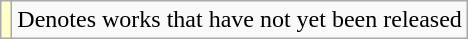<table class="wikitable">
<tr>
<td style="background:#FFFFCC;"></td>
<td>Denotes works that have not yet been released</td>
</tr>
</table>
